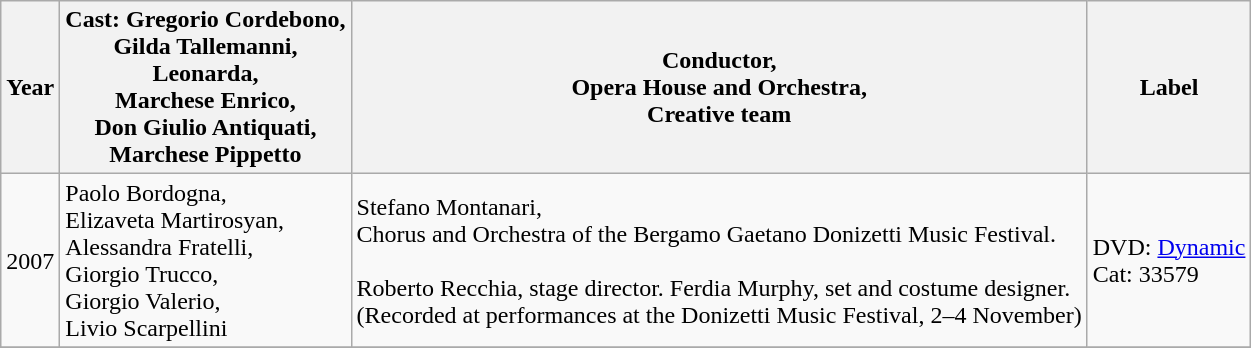<table class="wikitable">
<tr>
<th>Year</th>
<th>Cast: Gregorio Cordebono,<br>Gilda Tallemanni,<br>Leonarda,<br>Marchese Enrico,<br>Don Giulio Antiquati,<br>Marchese Pippetto</th>
<th>Conductor,<br>Opera House and Orchestra,<br>Creative team</th>
<th>Label</th>
</tr>
<tr>
<td>2007</td>
<td>Paolo Bordogna,<br>Elizaveta Martirosyan,<br>Alessandra Fratelli,<br>Giorgio Trucco,<br>Giorgio Valerio,<br>Livio Scarpellini</td>
<td>Stefano Montanari,<br>Chorus and Orchestra of the Bergamo Gaetano Donizetti Music Festival.<br><br>Roberto Recchia, stage director. Ferdia Murphy, set and costume designer.<br>(Recorded at performances at the Donizetti Music Festival, 2–4 November)</td>
<td>DVD: <a href='#'>Dynamic</a><br>Cat: 33579</td>
</tr>
<tr>
</tr>
</table>
